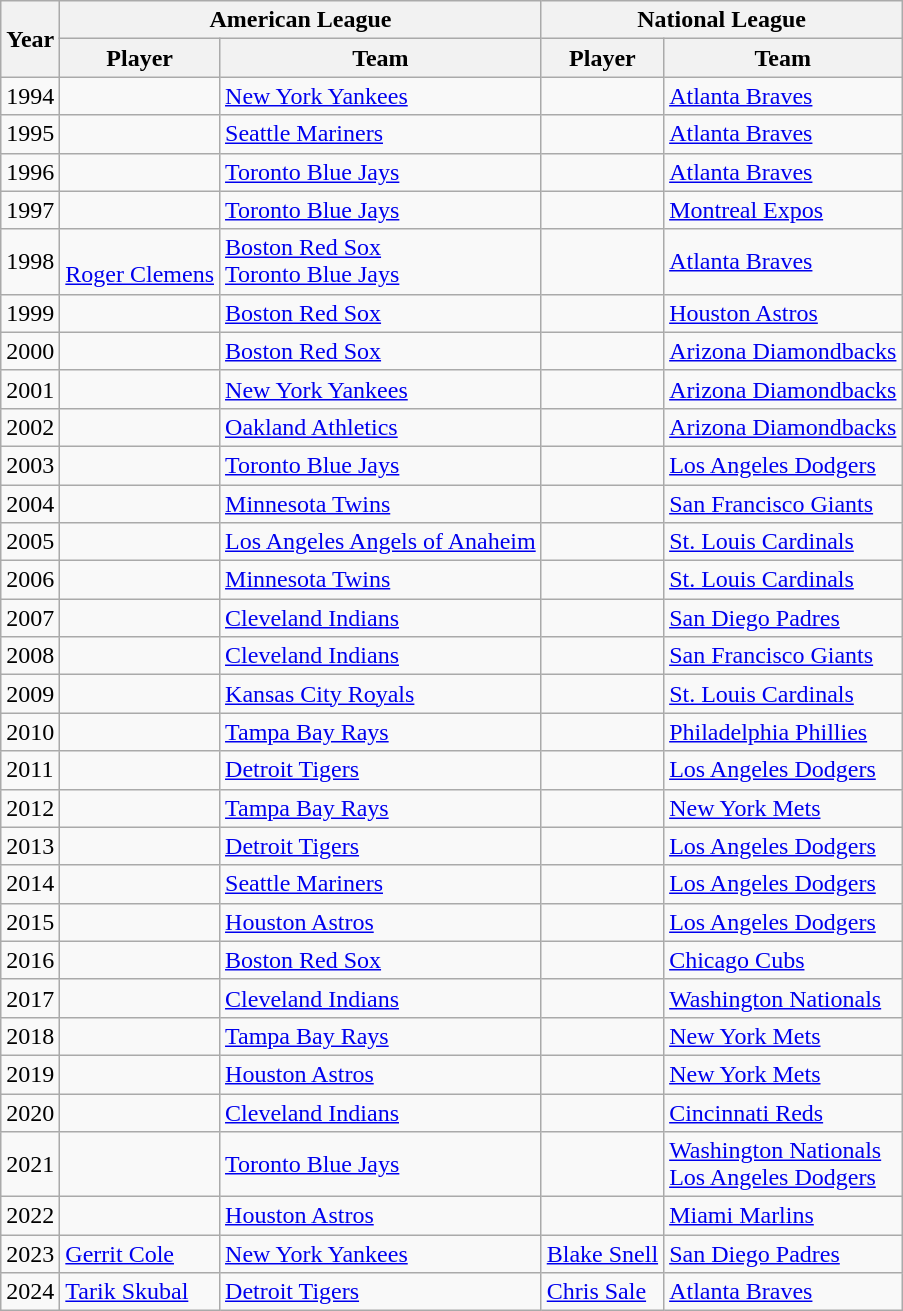<table class="wikitable">
<tr>
<th rowspan=2>Year</th>
<th colspan=2>American League</th>
<th colspan=2>National League</th>
</tr>
<tr>
<th>Player</th>
<th>Team</th>
<th>Player</th>
<th>Team</th>
</tr>
<tr>
<td>1994</td>
<td></td>
<td><a href='#'>New York Yankees</a></td>
<td> </td>
<td><a href='#'>Atlanta Braves</a></td>
</tr>
<tr>
<td>1995</td>
<td> </td>
<td><a href='#'>Seattle Mariners</a></td>
<td> </td>
<td><a href='#'>Atlanta Braves</a></td>
</tr>
<tr>
<td>1996</td>
<td></td>
<td><a href='#'>Toronto Blue Jays</a></td>
<td></td>
<td><a href='#'>Atlanta Braves</a></td>
</tr>
<tr>
<td>1997</td>
<td> </td>
<td><a href='#'>Toronto Blue Jays</a></td>
<td> </td>
<td><a href='#'>Montreal Expos</a></td>
</tr>
<tr>
<td>1998</td>
<td> <br><a href='#'>Roger Clemens</a> </td>
<td><a href='#'>Boston Red Sox</a><br><a href='#'>Toronto Blue Jays</a></td>
<td> </td>
<td><a href='#'>Atlanta Braves</a></td>
</tr>
<tr>
<td>1999</td>
<td> </td>
<td><a href='#'>Boston Red Sox</a></td>
<td></td>
<td><a href='#'>Houston Astros</a></td>
</tr>
<tr>
<td>2000</td>
<td> </td>
<td><a href='#'>Boston Red Sox</a></td>
<td> </td>
<td><a href='#'>Arizona Diamondbacks</a></td>
</tr>
<tr>
<td>2001</td>
<td> </td>
<td><a href='#'>New York Yankees</a></td>
<td> </td>
<td><a href='#'>Arizona Diamondbacks</a></td>
</tr>
<tr>
<td>2002</td>
<td></td>
<td><a href='#'>Oakland Athletics</a></td>
<td> </td>
<td><a href='#'>Arizona Diamondbacks</a></td>
</tr>
<tr>
<td>2003</td>
<td></td>
<td><a href='#'>Toronto Blue Jays</a></td>
<td></td>
<td><a href='#'>Los Angeles Dodgers</a></td>
</tr>
<tr>
<td>2004</td>
<td> </td>
<td><a href='#'>Minnesota Twins</a></td>
<td></td>
<td><a href='#'>San Francisco Giants</a></td>
</tr>
<tr>
<td>2005</td>
<td></td>
<td><a href='#'>Los Angeles Angels of Anaheim</a></td>
<td> </td>
<td><a href='#'>St. Louis Cardinals</a></td>
</tr>
<tr>
<td>2006</td>
<td> </td>
<td><a href='#'>Minnesota Twins</a></td>
<td> </td>
<td><a href='#'>St. Louis Cardinals</a></td>
</tr>
<tr>
<td>2007</td>
<td></td>
<td><a href='#'>Cleveland Indians</a></td>
<td></td>
<td><a href='#'>San Diego Padres</a></td>
</tr>
<tr>
<td>2008</td>
<td></td>
<td><a href='#'>Cleveland Indians</a></td>
<td></td>
<td><a href='#'>San Francisco Giants</a></td>
</tr>
<tr>
<td>2009</td>
<td> </td>
<td><a href='#'>Kansas City Royals</a></td>
<td></td>
<td><a href='#'>St. Louis Cardinals</a></td>
</tr>
<tr>
<td>2010</td>
<td> </td>
<td><a href='#'>Tampa Bay Rays</a></td>
<td> </td>
<td><a href='#'>Philadelphia Phillies</a></td>
</tr>
<tr>
<td>2011</td>
<td></td>
<td><a href='#'>Detroit Tigers</a></td>
<td> </td>
<td><a href='#'>Los Angeles Dodgers</a></td>
</tr>
<tr>
<td>2012</td>
<td> </td>
<td><a href='#'>Tampa Bay Rays</a></td>
<td></td>
<td><a href='#'>New York Mets</a></td>
</tr>
<tr>
<td>2013</td>
<td> </td>
<td><a href='#'>Detroit Tigers</a></td>
<td> </td>
<td><a href='#'>Los Angeles Dodgers</a></td>
</tr>
<tr>
<td>2014</td>
<td></td>
<td><a href='#'>Seattle Mariners</a></td>
<td> </td>
<td><a href='#'>Los Angeles Dodgers</a></td>
</tr>
<tr>
<td>2015</td>
<td></td>
<td><a href='#'>Houston Astros</a></td>
<td> </td>
<td><a href='#'>Los Angeles Dodgers</a></td>
</tr>
<tr>
<td>2016</td>
<td></td>
<td><a href='#'>Boston Red Sox</a></td>
<td></td>
<td><a href='#'>Chicago Cubs</a></td>
</tr>
<tr>
<td>2017</td>
<td></td>
<td><a href='#'>Cleveland Indians</a></td>
<td> </td>
<td><a href='#'>Washington Nationals</a></td>
</tr>
<tr>
<td>2018</td>
<td></td>
<td><a href='#'>Tampa Bay Rays</a></td>
<td></td>
<td><a href='#'>New York Mets</a></td>
</tr>
<tr>
<td>2019</td>
<td> </td>
<td><a href='#'>Houston Astros</a></td>
<td> </td>
<td><a href='#'>New York Mets</a></td>
</tr>
<tr>
<td>2020</td>
<td></td>
<td><a href='#'>Cleveland Indians</a></td>
<td></td>
<td><a href='#'>Cincinnati Reds</a></td>
</tr>
<tr>
<td>2021</td>
<td></td>
<td><a href='#'>Toronto Blue Jays</a></td>
<td> </td>
<td><a href='#'>Washington Nationals</a> <br><a href='#'>Los Angeles Dodgers</a></td>
</tr>
<tr>
<td>2022</td>
<td> </td>
<td><a href='#'>Houston Astros</a></td>
<td></td>
<td><a href='#'>Miami Marlins</a></td>
</tr>
<tr>
<td>2023</td>
<td><a href='#'>Gerrit Cole</a></td>
<td><a href='#'>New York Yankees</a></td>
<td><a href='#'>Blake Snell</a></td>
<td><a href='#'>San Diego Padres</a></td>
</tr>
<tr>
<td>2024</td>
<td><a href='#'>Tarik Skubal</a></td>
<td><a href='#'>Detroit Tigers</a></td>
<td><a href='#'>Chris Sale</a></td>
<td><a href='#'>Atlanta Braves</a></td>
</tr>
</table>
